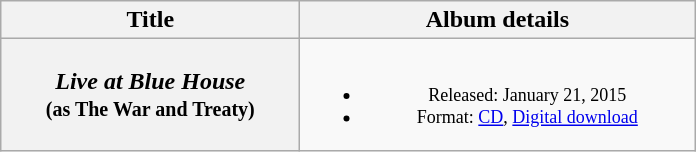<table class="wikitable plainrowheaders" style="text-align:center;" border="1">
<tr>
<th scope="col" style="width:12em;">Title</th>
<th scope="col" style="width:16em;">Album details</th>
</tr>
<tr>
<th scope="row"><em>Live at Blue House</em> <br><small>(as The War and Treaty)</small></th>
<td style="font-size:12px;"><br><ul><li>Released: January 21, 2015</li><li>Format: <a href='#'>CD</a>, <a href='#'>Digital download</a></li></ul></td>
</tr>
</table>
